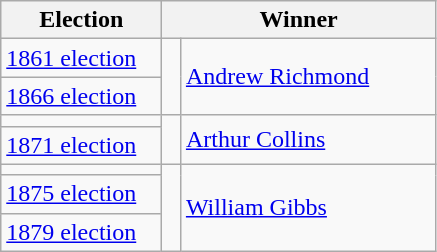<table class=wikitable>
<tr>
<th width=100>Election</th>
<th width=175 colspan=2>Winner</th>
</tr>
<tr>
<td><a href='#'>1861 election</a></td>
<td width=5 rowspan=2 bgcolor=></td>
<td rowspan=2><a href='#'>Andrew Richmond</a></td>
</tr>
<tr>
<td><a href='#'>1866 election</a></td>
</tr>
<tr>
<td></td>
<td rowspan=2 bgcolor=></td>
<td rowspan=2><a href='#'>Arthur Collins</a></td>
</tr>
<tr>
<td><a href='#'>1871 election</a></td>
</tr>
<tr>
<td></td>
<td rowspan=3 bgcolor=></td>
<td rowspan=3><a href='#'>William Gibbs</a></td>
</tr>
<tr>
<td><a href='#'>1875 election</a></td>
</tr>
<tr>
<td><a href='#'>1879 election</a></td>
</tr>
</table>
